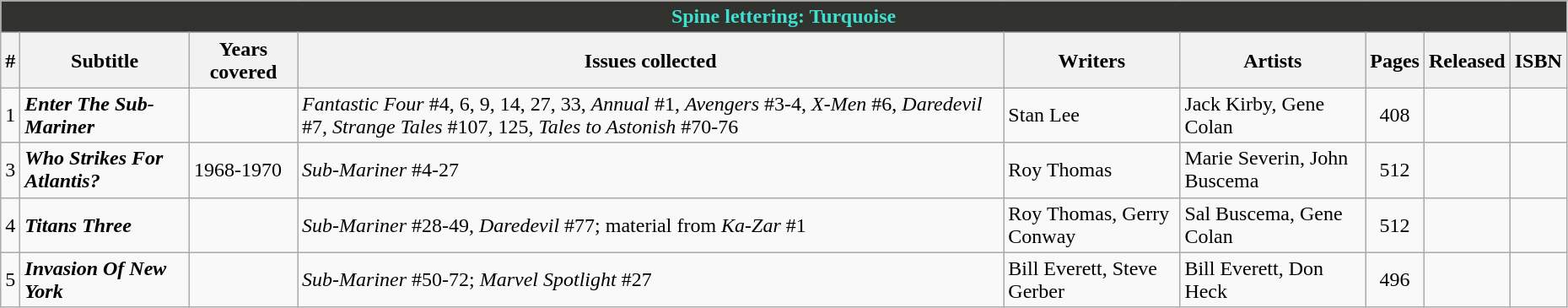<table class="wikitable sortable" width=98%>
<tr>
<th colspan=9 style="background-color: #31312D; color: Turquoise;">Spine lettering: Turquoise</th>
</tr>
<tr>
<th class="unsortable">#</th>
<th class="unsortable">Subtitle</th>
<th>Years covered</th>
<th class="unsortable">Issues collected</th>
<th class="unsortable">Writers</th>
<th class="unsortable">Artists</th>
<th class="unsortable">Pages</th>
<th>Released</th>
<th class="unsortable">ISBN</th>
</tr>
<tr>
<td>1</td>
<td><strong><em>Enter The Sub-Mariner</em></strong></td>
<td></td>
<td><em>Fantastic Four</em> #4, 6, 9, 14, 27, 33, <em>Annual</em> #1, <em>Avengers</em> #3-4, <em>X-Men</em> #6, <em>Daredevil</em> #7, <em>Strange Tales</em> #107, 125, <em>Tales to Astonish</em> #70-76</td>
<td>Stan Lee</td>
<td>Jack Kirby, Gene Colan</td>
<td style="text-align: center;">408</td>
<td></td>
<td></td>
</tr>
<tr>
<td>3</td>
<td><strong><em>Who Strikes For Atlantis?</em></strong></td>
<td>1968-1970</td>
<td><em>Sub-Mariner</em> #4-27</td>
<td>Roy Thomas</td>
<td>Marie Severin, John Buscema</td>
<td style="text-align: center;">512</td>
<td></td>
<td></td>
</tr>
<tr>
<td>4</td>
<td><strong><em>Titans Three</em></strong></td>
<td></td>
<td><em>Sub-Mariner</em> #28-49, <em>Daredevil</em> #77; material from <em>Ka-Zar</em> #1</td>
<td>Roy Thomas, Gerry Conway</td>
<td>Sal Buscema, Gene Colan</td>
<td style="text-align: center;">512</td>
<td></td>
<td></td>
</tr>
<tr>
<td>5</td>
<td><strong><em>Invasion Of New York</em></strong></td>
<td></td>
<td><em>Sub-Mariner</em> #50-72; <em>Marvel Spotlight</em> #27</td>
<td>Bill Everett, Steve Gerber</td>
<td>Bill Everett, Don Heck</td>
<td style="text-align: center;">496</td>
<td></td>
<td></td>
</tr>
</table>
